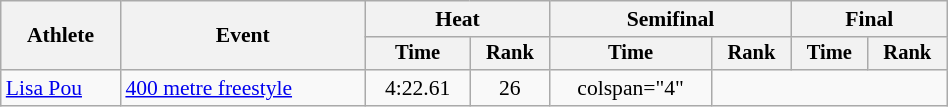<table class="wikitable" style="text-align:center; font-size:90%; width:50%;">
<tr>
<th rowspan="2">Athlete</th>
<th rowspan="2">Event</th>
<th colspan="2">Heat</th>
<th colspan="2">Semifinal</th>
<th colspan="2">Final</th>
</tr>
<tr style="font-size:95%">
<th>Time</th>
<th>Rank</th>
<th>Time</th>
<th>Rank</th>
<th>Time</th>
<th>Rank</th>
</tr>
<tr align=center>
<td align=left><a href='#'>Lisa Pou</a></td>
<td align=left><a href='#'>400 metre freestyle</a></td>
<td>4:22.61</td>
<td>26</td>
<td>colspan="4"  </td>
</tr>
</table>
